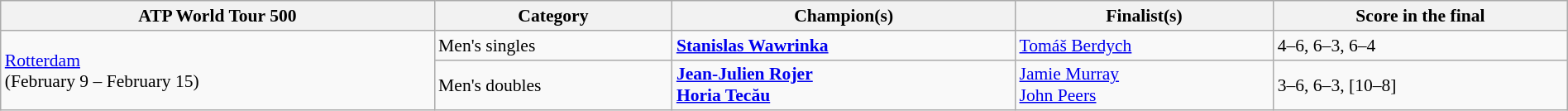<table class="wikitable"  style="font-size:90%; width:100%;">
<tr>
<th>ATP World Tour 500</th>
<th>Category</th>
<th>Champion(s)</th>
<th>Finalist(s)</th>
<th>Score in the final</th>
</tr>
<tr>
<td rowspan="2"><a href='#'>Rotterdam</a><br>(February 9 – February 15)</td>
<td>Men's singles</td>
<td> <strong><a href='#'>Stanislas Wawrinka</a></strong></td>
<td> <a href='#'>Tomáš Berdych</a></td>
<td>4–6, 6–3, 6–4</td>
</tr>
<tr>
<td>Men's doubles</td>
<td> <strong><a href='#'>Jean-Julien Rojer</a></strong> <br>  <strong><a href='#'>Horia Tecău</a></strong></td>
<td> <a href='#'>Jamie Murray</a> <br>  <a href='#'>John Peers</a></td>
<td>3–6, 6–3, [10–8]</td>
</tr>
</table>
